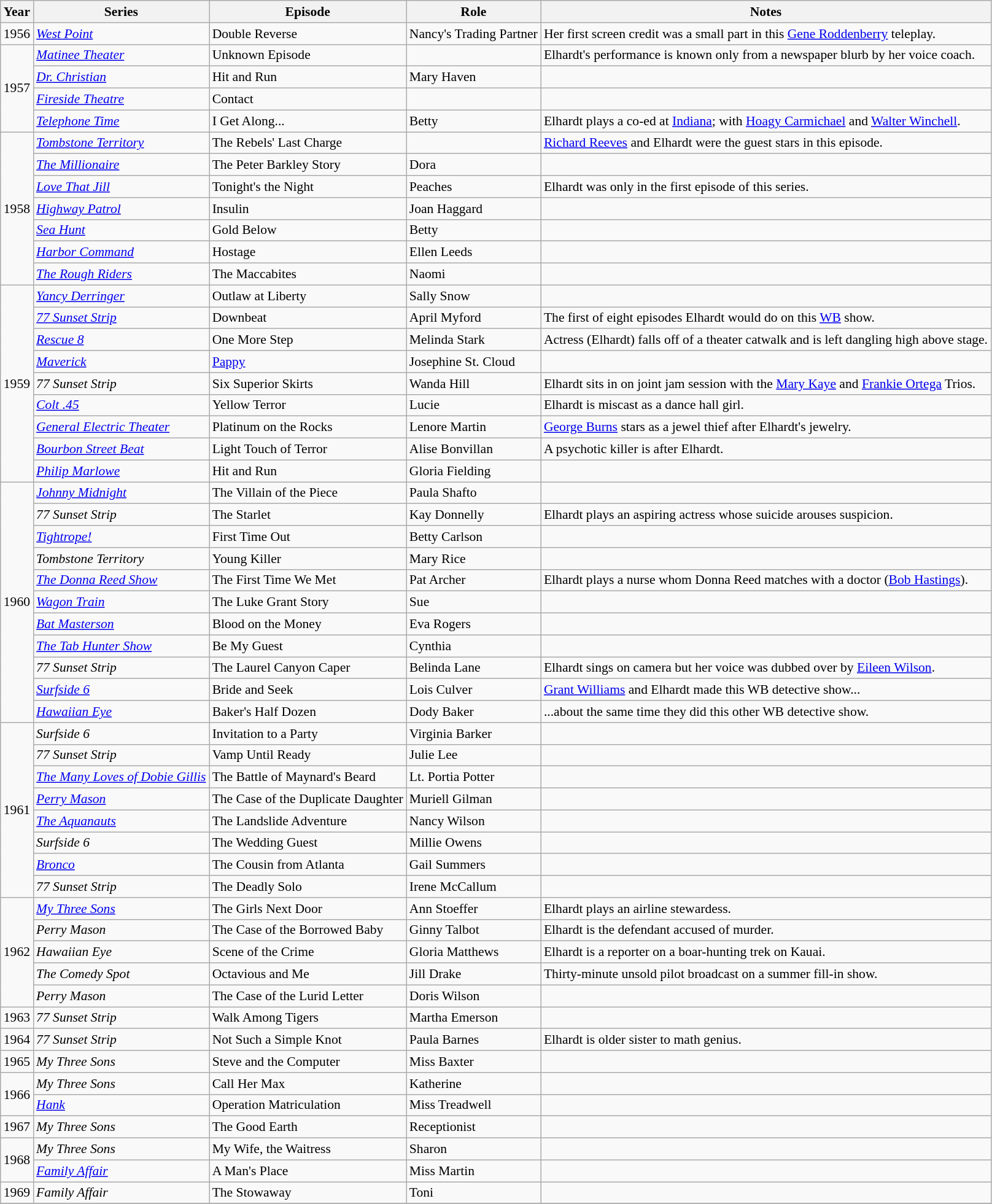<table class="wikitable sortable plainrowheaders" style="font-size: 90%">
<tr>
<th scope="col">Year</th>
<th scope="col">Series</th>
<th scope="col">Episode</th>
<th scope="col">Role</th>
<th scope="col">Notes</th>
</tr>
<tr>
<td>1956</td>
<td><em><a href='#'>West Point</a></em></td>
<td>Double Reverse</td>
<td>Nancy's Trading Partner</td>
<td>Her first screen credit was a small part in this <a href='#'>Gene Roddenberry</a> teleplay.</td>
</tr>
<tr>
<td rowspan=4>1957</td>
<td><em><a href='#'>Matinee Theater</a></em></td>
<td>Unknown Episode</td>
<td></td>
<td>Elhardt's performance is known only from a newspaper blurb by her voice coach.</td>
</tr>
<tr>
<td><em><a href='#'>Dr. Christian</a></em></td>
<td>Hit and Run</td>
<td>Mary Haven</td>
<td></td>
</tr>
<tr>
<td><em><a href='#'>Fireside Theatre</a></em></td>
<td>Contact</td>
<td></td>
<td></td>
</tr>
<tr>
<td><em><a href='#'>Telephone Time</a></em></td>
<td>I Get Along...</td>
<td>Betty</td>
<td>Elhardt plays a co-ed at <a href='#'>Indiana</a>; with <a href='#'>Hoagy Carmichael</a> and <a href='#'>Walter Winchell</a>.</td>
</tr>
<tr>
<td rowspan=7>1958</td>
<td><em><a href='#'>Tombstone Territory</a></em></td>
<td>The Rebels' Last Charge</td>
<td></td>
<td><a href='#'>Richard Reeves</a> and Elhardt were the guest stars in this episode.</td>
</tr>
<tr>
<td><em><a href='#'>The Millionaire</a></em></td>
<td>The Peter Barkley Story</td>
<td>Dora</td>
<td></td>
</tr>
<tr>
<td><em><a href='#'>Love That Jill</a></em></td>
<td>Tonight's the Night</td>
<td>Peaches</td>
<td>Elhardt was only in the first episode of this series.</td>
</tr>
<tr>
<td><em><a href='#'>Highway Patrol</a></em></td>
<td>Insulin</td>
<td>Joan Haggard</td>
<td></td>
</tr>
<tr>
<td><em><a href='#'>Sea Hunt</a></em></td>
<td>Gold Below</td>
<td>Betty</td>
<td></td>
</tr>
<tr>
<td><em><a href='#'>Harbor Command</a></em></td>
<td>Hostage</td>
<td>Ellen Leeds</td>
<td></td>
</tr>
<tr>
<td><em><a href='#'>The Rough Riders</a></em></td>
<td>The Maccabites</td>
<td>Naomi</td>
<td></td>
</tr>
<tr>
<td rowspan=9>1959</td>
<td><em><a href='#'>Yancy Derringer</a></em></td>
<td>Outlaw at Liberty</td>
<td>Sally Snow</td>
<td></td>
</tr>
<tr>
<td><em><a href='#'>77 Sunset Strip</a></em></td>
<td>Downbeat</td>
<td>April Myford</td>
<td>The first of eight episodes Elhardt would do on this <a href='#'>WB</a> show.</td>
</tr>
<tr>
<td><em><a href='#'>Rescue 8</a></em></td>
<td>One More Step</td>
<td>Melinda Stark</td>
<td>Actress (Elhardt) falls off of a theater catwalk and is left dangling high above stage.</td>
</tr>
<tr>
<td><em><a href='#'>Maverick</a></em></td>
<td><a href='#'>Pappy</a></td>
<td>Josephine St. Cloud</td>
<td></td>
</tr>
<tr>
<td><em>77 Sunset Strip</em></td>
<td>Six Superior Skirts</td>
<td>Wanda Hill</td>
<td>Elhardt sits in on joint jam session with the <a href='#'>Mary Kaye</a> and <a href='#'>Frankie Ortega</a> Trios.</td>
</tr>
<tr>
<td><em><a href='#'>Colt .45</a></em></td>
<td>Yellow Terror</td>
<td>Lucie</td>
<td>Elhardt is miscast as a dance hall girl.</td>
</tr>
<tr>
<td><em><a href='#'>General Electric Theater</a></em></td>
<td>Platinum on the Rocks</td>
<td>Lenore Martin</td>
<td><a href='#'>George Burns</a> stars as a jewel thief after Elhardt's jewelry.</td>
</tr>
<tr>
<td><em><a href='#'>Bourbon Street Beat</a></em></td>
<td>Light Touch of Terror</td>
<td>Alise Bonvillan</td>
<td>A psychotic killer is after Elhardt.</td>
</tr>
<tr>
<td><em><a href='#'>Philip Marlowe</a></em></td>
<td>Hit and Run</td>
<td>Gloria Fielding</td>
<td></td>
</tr>
<tr>
<td rowspan=11>1960</td>
<td><em><a href='#'>Johnny Midnight</a></em></td>
<td>The Villain of the Piece</td>
<td>Paula Shafto</td>
<td></td>
</tr>
<tr>
<td><em>77 Sunset Strip</em></td>
<td>The Starlet</td>
<td>Kay Donnelly</td>
<td>Elhardt plays an aspiring actress whose suicide arouses suspicion.</td>
</tr>
<tr>
<td><em><a href='#'>Tightrope!</a></em></td>
<td>First Time Out</td>
<td>Betty Carlson</td>
<td></td>
</tr>
<tr>
<td><em>Tombstone Territory</em></td>
<td>Young Killer</td>
<td>Mary Rice</td>
<td></td>
</tr>
<tr>
<td><em><a href='#'>The Donna Reed Show</a></em></td>
<td>The First Time We Met</td>
<td>Pat Archer</td>
<td>Elhardt plays a nurse whom Donna Reed matches with a doctor (<a href='#'>Bob Hastings</a>).</td>
</tr>
<tr>
<td><em><a href='#'>Wagon Train</a></em></td>
<td>The Luke Grant Story</td>
<td>Sue</td>
<td></td>
</tr>
<tr>
<td><em><a href='#'>Bat Masterson</a></em></td>
<td>Blood on the Money</td>
<td>Eva Rogers</td>
<td></td>
</tr>
<tr>
<td><em><a href='#'>The Tab Hunter Show</a></em></td>
<td>Be My Guest</td>
<td>Cynthia</td>
<td></td>
</tr>
<tr>
<td><em>77 Sunset Strip</em></td>
<td>The Laurel Canyon Caper</td>
<td>Belinda Lane</td>
<td>Elhardt sings on camera but her voice was dubbed over by <a href='#'>Eileen Wilson</a>.</td>
</tr>
<tr>
<td><em><a href='#'>Surfside 6</a></em></td>
<td>Bride and Seek</td>
<td>Lois Culver</td>
<td><a href='#'>Grant Williams</a> and Elhardt made this WB detective show...</td>
</tr>
<tr>
<td><em><a href='#'>Hawaiian Eye</a></em></td>
<td>Baker's Half Dozen</td>
<td>Dody Baker</td>
<td>...about the same time they did this other WB detective show.</td>
</tr>
<tr>
<td rowspan=8>1961</td>
<td><em>Surfside 6</em></td>
<td>Invitation to a Party</td>
<td>Virginia Barker</td>
<td></td>
</tr>
<tr>
<td><em>77 Sunset Strip</em></td>
<td>Vamp Until Ready</td>
<td>Julie Lee</td>
<td></td>
</tr>
<tr>
<td><em><a href='#'>The Many Loves of Dobie Gillis</a></em></td>
<td>The Battle of Maynard's Beard</td>
<td>Lt. Portia Potter</td>
<td></td>
</tr>
<tr>
<td><em><a href='#'>Perry Mason</a></em></td>
<td>The Case of the Duplicate Daughter</td>
<td>Muriell Gilman</td>
<td></td>
</tr>
<tr>
<td><em><a href='#'>The Aquanauts</a></em></td>
<td>The Landslide Adventure</td>
<td>Nancy Wilson</td>
<td></td>
</tr>
<tr>
<td><em>Surfside 6</em></td>
<td>The Wedding Guest</td>
<td>Millie Owens</td>
<td></td>
</tr>
<tr>
<td><em><a href='#'>Bronco</a></em></td>
<td>The Cousin from Atlanta</td>
<td>Gail Summers</td>
<td></td>
</tr>
<tr>
<td><em>77 Sunset Strip</em></td>
<td>The Deadly Solo</td>
<td>Irene McCallum</td>
<td></td>
</tr>
<tr>
<td rowspan=5>1962</td>
<td><em><a href='#'>My Three Sons</a></em></td>
<td>The Girls Next Door</td>
<td>Ann Stoeffer</td>
<td>Elhardt plays an airline stewardess.</td>
</tr>
<tr>
<td><em>Perry Mason</em></td>
<td>The Case of the Borrowed Baby</td>
<td>Ginny Talbot</td>
<td>Elhardt is the defendant accused of murder.</td>
</tr>
<tr>
<td><em>Hawaiian Eye</em></td>
<td>Scene of the Crime</td>
<td>Gloria Matthews</td>
<td>Elhardt is a reporter on a boar-hunting trek on Kauai.</td>
</tr>
<tr>
<td><em>The Comedy Spot</em></td>
<td>Octavious and Me</td>
<td>Jill Drake</td>
<td>Thirty-minute unsold pilot broadcast on a summer fill-in show.</td>
</tr>
<tr>
<td><em>Perry Mason</em></td>
<td>The Case of the Lurid Letter</td>
<td>Doris Wilson</td>
<td></td>
</tr>
<tr>
<td>1963</td>
<td><em>77 Sunset Strip</em></td>
<td>Walk Among Tigers</td>
<td>Martha Emerson</td>
<td></td>
</tr>
<tr>
<td>1964</td>
<td><em>77 Sunset Strip</em></td>
<td>Not Such a Simple Knot</td>
<td>Paula Barnes</td>
<td>Elhardt is older sister to math genius.</td>
</tr>
<tr>
<td>1965</td>
<td><em>My Three Sons</em></td>
<td>Steve and the Computer</td>
<td>Miss Baxter</td>
<td></td>
</tr>
<tr>
<td rowspan=2>1966</td>
<td><em>My Three Sons</em></td>
<td>Call Her Max</td>
<td>Katherine</td>
<td></td>
</tr>
<tr>
<td><em><a href='#'>Hank</a></em></td>
<td>Operation Matriculation</td>
<td>Miss Treadwell</td>
<td></td>
</tr>
<tr>
<td>1967</td>
<td><em>My Three Sons</em></td>
<td>The Good Earth</td>
<td>Receptionist</td>
<td></td>
</tr>
<tr>
<td rowspan=2>1968</td>
<td><em>My Three Sons</em></td>
<td>My Wife, the Waitress</td>
<td>Sharon</td>
<td></td>
</tr>
<tr>
<td><em><a href='#'>Family Affair</a></em></td>
<td>A Man's Place</td>
<td>Miss Martin</td>
<td></td>
</tr>
<tr>
<td>1969</td>
<td><em>Family Affair</em></td>
<td>The Stowaway</td>
<td>Toni</td>
<td></td>
</tr>
<tr>
</tr>
</table>
